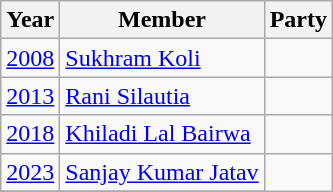<table class="wikitable sortable">
<tr>
<th>Year</th>
<th>Member</th>
<th colspan=2>Party</th>
</tr>
<tr>
<td><a href='#'>2008</a></td>
<td><a href='#'>Sukhram Koli</a></td>
<td></td>
</tr>
<tr>
<td><a href='#'>2013</a></td>
<td><a href='#'>Rani Silautia</a></td>
</tr>
<tr>
<td><a href='#'>2018</a></td>
<td><a href='#'>Khiladi Lal Bairwa</a></td>
<td></td>
</tr>
<tr>
<td><a href='#'>2023</a></td>
<td><a href='#'>Sanjay Kumar Jatav</a></td>
</tr>
<tr>
</tr>
</table>
